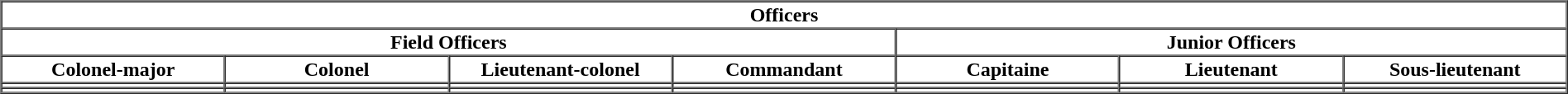<table border="1" cellpadding="1" cellspacing="0" style="margin:auto; width:100%; text-align:center">
<tr>
<th colspan=12><strong>Officers</strong></th>
</tr>
<tr>
<th colspan=4>Field Officers</th>
<th colspan=3>Junior Officers</th>
</tr>
<tr>
<th>Colonel-major</th>
<th>Colonel</th>
<th>Lieutenant-colonel</th>
<th>Commandant</th>
<th>Capitaine</th>
<th>Lieutenant</th>
<th>Sous-lieutenant</th>
</tr>
<tr>
<th></th>
<th></th>
<th></th>
<th></th>
<th></th>
<th></th>
<th></th>
</tr>
<tr>
<td style="width:9.1%"></td>
<td style="width:9.1%"></td>
<td style="width:9.1%"></td>
<td style="width:9.1%"></td>
<td style="width:9.1%"></td>
<td style="width:9.1%"></td>
<td style="width:9.1%"></td>
</tr>
</table>
